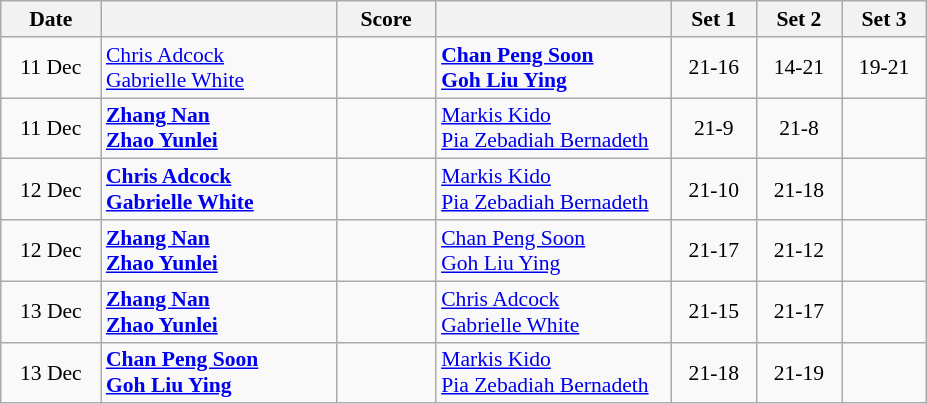<table class="wikitable" style="text-align: center; font-size:90% ">
<tr>
<th width="60">Date</th>
<th align="right" width="150"></th>
<th width="60">Score</th>
<th align="left" width="150"></th>
<th width="50">Set 1</th>
<th width="50">Set 2</th>
<th width="50">Set 3</th>
</tr>
<tr>
<td>11 Dec</td>
<td align=left> <a href='#'>Chris Adcock</a><br> <a href='#'>Gabrielle White</a></td>
<td align=center></td>
<td align=left><strong> <a href='#'>Chan Peng Soon</a><br> <a href='#'>Goh Liu Ying</a></strong></td>
<td>21-16</td>
<td>14-21</td>
<td>19-21</td>
</tr>
<tr>
<td>11 Dec</td>
<td align=left><strong> <a href='#'>Zhang Nan</a><br> <a href='#'>Zhao Yunlei</a></strong></td>
<td align=center></td>
<td align=left nowrap> <a href='#'>Markis Kido</a><br> <a href='#'>Pia Zebadiah Bernadeth</a></td>
<td>21-9</td>
<td>21-8</td>
<td></td>
</tr>
<tr>
<td>12 Dec</td>
<td align=left><strong> <a href='#'>Chris Adcock</a><br> <a href='#'>Gabrielle White</a></strong></td>
<td align=center></td>
<td align=left nowrap> <a href='#'>Markis Kido</a><br> <a href='#'>Pia Zebadiah Bernadeth</a></td>
<td>21-10</td>
<td>21-18</td>
<td></td>
</tr>
<tr>
<td>12 Dec</td>
<td align=left><strong> <a href='#'>Zhang Nan</a><br> <a href='#'>Zhao Yunlei</a></strong></td>
<td align=center></td>
<td align=left> <a href='#'>Chan Peng Soon</a><br> <a href='#'>Goh Liu Ying</a></td>
<td>21-17</td>
<td>21-12</td>
<td></td>
</tr>
<tr>
<td>13 Dec</td>
<td align=left><strong> <a href='#'>Zhang Nan</a><br> <a href='#'>Zhao Yunlei</a></strong></td>
<td align=center></td>
<td align=left> <a href='#'>Chris Adcock</a><br> <a href='#'>Gabrielle White</a></td>
<td>21-15</td>
<td>21-17</td>
<td></td>
</tr>
<tr>
<td>13 Dec</td>
<td align=left><strong> <a href='#'>Chan Peng Soon</a><br> <a href='#'>Goh Liu Ying</a></strong></td>
<td align=center></td>
<td align=left nowrap> <a href='#'>Markis Kido</a><br> <a href='#'>Pia Zebadiah Bernadeth</a></td>
<td>21-18</td>
<td>21-19</td>
<td></td>
</tr>
</table>
